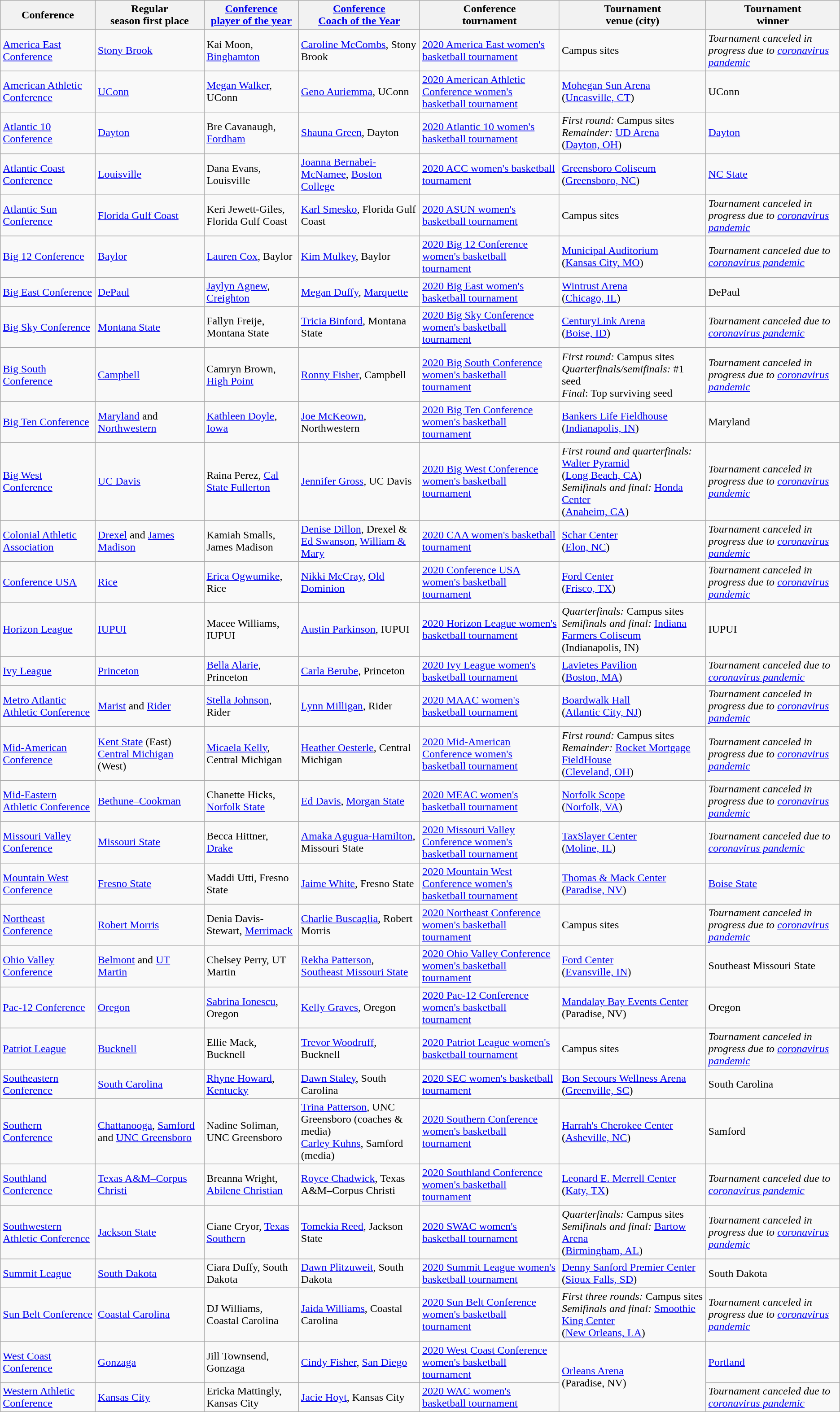<table class="wikitable">
<tr>
<th>Conference</th>
<th>Regular <br> season first place</th>
<th><a href='#'>Conference <br> player of the year</a></th>
<th><a href='#'>Conference <br> Coach of the Year</a></th>
<th>Conference <br> tournament</th>
<th>Tournament <br> venue (city)</th>
<th>Tournament <br> winner</th>
</tr>
<tr>
<td><a href='#'>America East Conference</a></td>
<td><a href='#'>Stony Brook</a></td>
<td>Kai Moon, <a href='#'>Binghamton</a></td>
<td><a href='#'>Caroline McCombs</a>, Stony Brook</td>
<td><a href='#'>2020 America East women's basketball tournament</a></td>
<td>Campus sites</td>
<td><em>Tournament canceled in progress due to <a href='#'>coronavirus pandemic</a></em></td>
</tr>
<tr>
<td><a href='#'>American Athletic Conference</a></td>
<td><a href='#'>UConn</a></td>
<td><a href='#'>Megan Walker</a>, UConn</td>
<td><a href='#'>Geno Auriemma</a>, UConn</td>
<td><a href='#'>2020 American Athletic Conference women's basketball tournament</a></td>
<td><a href='#'>Mohegan Sun Arena</a><br>(<a href='#'>Uncasville, CT</a>)</td>
<td>UConn</td>
</tr>
<tr>
<td><a href='#'>Atlantic 10 Conference</a></td>
<td><a href='#'>Dayton</a></td>
<td>Bre Cavanaugh, <a href='#'>Fordham</a></td>
<td><a href='#'>Shauna Green</a>, Dayton</td>
<td><a href='#'>2020 Atlantic 10 women's basketball tournament</a></td>
<td><em>First round:</em> Campus sites<br><em>Remainder:</em> <a href='#'>UD Arena</a><br>(<a href='#'>Dayton, OH</a>)</td>
<td><a href='#'>Dayton</a></td>
</tr>
<tr>
<td><a href='#'>Atlantic Coast Conference</a></td>
<td><a href='#'>Louisville</a></td>
<td>Dana Evans, Louisville</td>
<td><a href='#'>Joanna Bernabei-McNamee</a>, <a href='#'>Boston College</a></td>
<td><a href='#'>2020 ACC women's basketball tournament</a></td>
<td><a href='#'>Greensboro Coliseum</a><br>(<a href='#'>Greensboro, NC</a>)</td>
<td><a href='#'>NC State</a></td>
</tr>
<tr>
<td><a href='#'>Atlantic Sun Conference</a></td>
<td><a href='#'>Florida Gulf Coast</a></td>
<td>Keri Jewett-Giles, Florida Gulf Coast</td>
<td><a href='#'>Karl Smesko</a>, Florida Gulf Coast</td>
<td><a href='#'>2020 ASUN women's basketball tournament</a></td>
<td>Campus sites</td>
<td><em>Tournament canceled in progress due to <a href='#'>coronavirus pandemic</a></em></td>
</tr>
<tr>
<td><a href='#'>Big 12 Conference</a></td>
<td><a href='#'>Baylor</a></td>
<td><a href='#'>Lauren Cox</a>, Baylor</td>
<td><a href='#'>Kim Mulkey</a>, Baylor</td>
<td><a href='#'>2020 Big 12 Conference women's basketball tournament</a></td>
<td><a href='#'>Municipal Auditorium</a><br>(<a href='#'>Kansas City, MO</a>)</td>
<td><em>Tournament canceled due to <a href='#'>coronavirus pandemic</a></em></td>
</tr>
<tr>
<td><a href='#'>Big East Conference</a></td>
<td><a href='#'>DePaul</a></td>
<td><a href='#'>Jaylyn Agnew</a>, <a href='#'>Creighton</a></td>
<td><a href='#'>Megan Duffy</a>, <a href='#'>Marquette</a></td>
<td><a href='#'>2020 Big East women's basketball tournament</a></td>
<td><a href='#'>Wintrust Arena</a><br>(<a href='#'>Chicago, IL</a>)</td>
<td>DePaul</td>
</tr>
<tr>
<td><a href='#'>Big Sky Conference</a></td>
<td><a href='#'>Montana State</a></td>
<td>Fallyn Freije, Montana State</td>
<td><a href='#'>Tricia Binford</a>, Montana State</td>
<td><a href='#'>2020 Big Sky Conference women's basketball tournament</a></td>
<td><a href='#'>CenturyLink Arena</a><br>(<a href='#'>Boise, ID</a>)</td>
<td><em>Tournament canceled due to <a href='#'>coronavirus pandemic</a></em></td>
</tr>
<tr>
<td><a href='#'>Big South Conference</a></td>
<td><a href='#'>Campbell</a></td>
<td>Camryn Brown, <a href='#'>High Point</a></td>
<td><a href='#'>Ronny Fisher</a>, Campbell</td>
<td><a href='#'>2020 Big South Conference women's basketball tournament</a></td>
<td><em>First round:</em> Campus sites<br><em>Quarterfinals/semifinals:</em> #1 seed<br><em>Final</em>: Top surviving seed</td>
<td><em>Tournament canceled in progress due to <a href='#'>coronavirus pandemic</a></em></td>
</tr>
<tr>
<td><a href='#'>Big Ten Conference</a></td>
<td><a href='#'>Maryland</a> and <a href='#'>Northwestern</a></td>
<td><a href='#'>Kathleen Doyle</a>, <a href='#'>Iowa</a></td>
<td><a href='#'>Joe McKeown</a>, Northwestern</td>
<td><a href='#'>2020 Big Ten Conference women's basketball tournament</a></td>
<td><a href='#'>Bankers Life Fieldhouse</a><br>(<a href='#'>Indianapolis, IN</a>)</td>
<td>Maryland</td>
</tr>
<tr>
<td><a href='#'>Big West Conference</a></td>
<td><a href='#'>UC Davis</a></td>
<td>Raina Perez, <a href='#'>Cal State Fullerton</a></td>
<td><a href='#'>Jennifer Gross</a>, UC Davis</td>
<td><a href='#'>2020 Big West Conference women's basketball tournament</a></td>
<td><em>First round and quarterfinals:</em> <a href='#'>Walter Pyramid</a><br>(<a href='#'>Long Beach, CA</a>)<br><em>Semifinals and final:</em> <a href='#'>Honda Center</a><br>(<a href='#'>Anaheim, CA</a>)</td>
<td><em>Tournament canceled in progress due to <a href='#'>coronavirus pandemic</a></em></td>
</tr>
<tr>
<td><a href='#'>Colonial Athletic Association</a></td>
<td><a href='#'>Drexel</a> and <a href='#'>James Madison</a></td>
<td>Kamiah Smalls, James Madison</td>
<td><a href='#'>Denise Dillon</a>, Drexel &<br><a href='#'>Ed Swanson</a>, <a href='#'>William & Mary</a></td>
<td><a href='#'>2020 CAA women's basketball tournament</a></td>
<td><a href='#'>Schar Center</a><br>(<a href='#'>Elon, NC</a>)</td>
<td><em>Tournament canceled in progress due to <a href='#'>coronavirus pandemic</a></em></td>
</tr>
<tr>
<td><a href='#'>Conference USA</a></td>
<td><a href='#'>Rice</a></td>
<td><a href='#'>Erica Ogwumike</a>, Rice</td>
<td><a href='#'>Nikki McCray</a>, <a href='#'>Old Dominion</a></td>
<td><a href='#'>2020 Conference USA women's basketball tournament</a></td>
<td><a href='#'>Ford Center</a><br>(<a href='#'>Frisco, TX</a>)</td>
<td><em>Tournament canceled in progress due to <a href='#'>coronavirus pandemic</a></em></td>
</tr>
<tr>
<td><a href='#'>Horizon League</a></td>
<td><a href='#'>IUPUI</a></td>
<td>Macee Williams, IUPUI</td>
<td><a href='#'>Austin Parkinson</a>, IUPUI</td>
<td><a href='#'>2020 Horizon League women's basketball tournament</a></td>
<td><em>Quarterfinals:</em> Campus sites<br><em>Semifinals and final:</em> <a href='#'>Indiana Farmers Coliseum</a><br>(Indianapolis, IN)</td>
<td>IUPUI</td>
</tr>
<tr>
<td><a href='#'>Ivy League</a></td>
<td><a href='#'>Princeton</a></td>
<td><a href='#'>Bella Alarie</a>, Princeton</td>
<td><a href='#'>Carla Berube</a>, Princeton</td>
<td><a href='#'>2020 Ivy League women's basketball tournament</a></td>
<td><a href='#'>Lavietes Pavilion</a><br>(<a href='#'>Boston, MA</a>)</td>
<td><em>Tournament canceled due to <a href='#'>coronavirus pandemic</a></em></td>
</tr>
<tr>
<td><a href='#'>Metro Atlantic Athletic Conference</a></td>
<td><a href='#'>Marist</a> and <a href='#'>Rider</a></td>
<td><a href='#'>Stella Johnson</a>, Rider</td>
<td><a href='#'>Lynn Milligan</a>, Rider</td>
<td><a href='#'>2020 MAAC women's basketball tournament</a></td>
<td><a href='#'>Boardwalk Hall</a><br>(<a href='#'>Atlantic City, NJ</a>)</td>
<td><em>Tournament canceled in progress due to <a href='#'>coronavirus pandemic</a></em></td>
</tr>
<tr>
<td><a href='#'>Mid-American Conference</a></td>
<td><a href='#'>Kent State</a> (East)<br><a href='#'>Central Michigan</a> (West)</td>
<td><a href='#'>Micaela Kelly</a>, Central Michigan</td>
<td><a href='#'>Heather Oesterle</a>, Central Michigan</td>
<td><a href='#'>2020 Mid-American Conference women's basketball tournament</a></td>
<td><em>First round:</em> Campus sites<br><em>Remainder:</em> <a href='#'>Rocket Mortgage FieldHouse</a><br>(<a href='#'>Cleveland, OH</a>)</td>
<td><em>Tournament canceled in progress due to <a href='#'>coronavirus pandemic</a></em></td>
</tr>
<tr>
<td><a href='#'>Mid-Eastern Athletic Conference</a></td>
<td><a href='#'>Bethune–Cookman</a></td>
<td>Chanette Hicks, <a href='#'>Norfolk State</a></td>
<td><a href='#'>Ed Davis</a>, <a href='#'>Morgan State</a></td>
<td><a href='#'>2020 MEAC women's basketball tournament</a></td>
<td><a href='#'>Norfolk Scope</a><br>(<a href='#'>Norfolk, VA</a>)</td>
<td><em>Tournament canceled in progress due to <a href='#'>coronavirus pandemic</a></em></td>
</tr>
<tr>
<td><a href='#'>Missouri Valley Conference</a></td>
<td><a href='#'>Missouri State</a></td>
<td>Becca Hittner, <a href='#'>Drake</a></td>
<td><a href='#'>Amaka Agugua-Hamilton</a>, Missouri State</td>
<td><a href='#'>2020 Missouri Valley Conference women's basketball tournament</a></td>
<td><a href='#'>TaxSlayer Center</a><br>(<a href='#'>Moline, IL</a>)</td>
<td><em>Tournament canceled due to <a href='#'>coronavirus pandemic</a></em></td>
</tr>
<tr>
<td><a href='#'>Mountain West Conference</a></td>
<td><a href='#'>Fresno State</a></td>
<td>Maddi Utti, Fresno State</td>
<td><a href='#'>Jaime White</a>, Fresno State</td>
<td><a href='#'>2020 Mountain West Conference women's basketball tournament</a></td>
<td><a href='#'>Thomas & Mack Center</a><br>(<a href='#'>Paradise, NV</a>)</td>
<td><a href='#'>Boise State</a></td>
</tr>
<tr>
<td><a href='#'>Northeast Conference</a></td>
<td><a href='#'>Robert Morris</a></td>
<td>Denia Davis-Stewart, <a href='#'>Merrimack</a></td>
<td><a href='#'>Charlie Buscaglia</a>, Robert Morris</td>
<td><a href='#'>2020 Northeast Conference women's basketball tournament</a></td>
<td>Campus sites</td>
<td><em>Tournament canceled in progress due to <a href='#'>coronavirus pandemic</a></em></td>
</tr>
<tr>
<td><a href='#'>Ohio Valley Conference</a></td>
<td><a href='#'>Belmont</a> and <a href='#'>UT Martin</a></td>
<td>Chelsey Perry, UT Martin</td>
<td><a href='#'>Rekha Patterson</a>, <a href='#'>Southeast Missouri State</a></td>
<td><a href='#'>2020 Ohio Valley Conference women's basketball tournament</a></td>
<td><a href='#'>Ford Center</a><br>(<a href='#'>Evansville, IN</a>)</td>
<td>Southeast Missouri State</td>
</tr>
<tr>
<td><a href='#'>Pac-12 Conference</a></td>
<td><a href='#'>Oregon</a></td>
<td><a href='#'>Sabrina Ionescu</a>, Oregon</td>
<td><a href='#'>Kelly Graves</a>, Oregon</td>
<td><a href='#'>2020 Pac-12 Conference women's basketball tournament</a></td>
<td><a href='#'>Mandalay Bay Events Center</a><br>(Paradise, NV)</td>
<td>Oregon</td>
</tr>
<tr>
<td><a href='#'>Patriot League</a></td>
<td><a href='#'>Bucknell</a></td>
<td>Ellie Mack, Bucknell</td>
<td><a href='#'>Trevor Woodruff</a>, Bucknell</td>
<td><a href='#'>2020 Patriot League women's basketball tournament</a></td>
<td>Campus sites</td>
<td><em>Tournament canceled in progress due to <a href='#'>coronavirus pandemic</a></em></td>
</tr>
<tr>
<td><a href='#'>Southeastern Conference</a></td>
<td><a href='#'>South Carolina</a></td>
<td><a href='#'>Rhyne Howard</a>, <a href='#'>Kentucky</a></td>
<td><a href='#'>Dawn Staley</a>, South Carolina</td>
<td><a href='#'>2020 SEC women's basketball tournament</a></td>
<td><a href='#'>Bon Secours Wellness Arena</a><br>(<a href='#'>Greenville, SC</a>)</td>
<td>South Carolina</td>
</tr>
<tr>
<td><a href='#'>Southern Conference</a></td>
<td><a href='#'>Chattanooga</a>, <a href='#'>Samford</a> and <a href='#'>UNC Greensboro</a></td>
<td>Nadine Soliman, UNC Greensboro</td>
<td><a href='#'>Trina Patterson</a>, UNC Greensboro (coaches & media)<br><a href='#'>Carley Kuhns</a>, Samford (media)</td>
<td><a href='#'>2020 Southern Conference women's basketball tournament</a></td>
<td><a href='#'>Harrah's Cherokee Center</a><br>(<a href='#'>Asheville, NC</a>)</td>
<td>Samford</td>
</tr>
<tr>
<td><a href='#'>Southland Conference</a></td>
<td><a href='#'>Texas A&M–Corpus Christi</a></td>
<td>Breanna Wright, <a href='#'>Abilene Christian</a></td>
<td><a href='#'>Royce Chadwick</a>, Texas A&M–Corpus Christi</td>
<td><a href='#'>2020 Southland Conference women's basketball tournament</a></td>
<td><a href='#'>Leonard E. Merrell Center</a><br>(<a href='#'>Katy, TX</a>)</td>
<td><em>Tournament canceled due to <a href='#'>coronavirus pandemic</a></em></td>
</tr>
<tr>
<td><a href='#'>Southwestern Athletic Conference</a></td>
<td><a href='#'>Jackson State</a></td>
<td>Ciane Cryor, <a href='#'>Texas Southern</a></td>
<td><a href='#'>Tomekia Reed</a>, Jackson State</td>
<td><a href='#'>2020 SWAC women's basketball tournament</a></td>
<td><em>Quarterfinals:</em> Campus sites<br><em>Semifinals and final:</em> <a href='#'>Bartow Arena</a><br>(<a href='#'>Birmingham, AL</a>)</td>
<td><em>Tournament canceled in progress due to <a href='#'>coronavirus pandemic</a></em></td>
</tr>
<tr>
<td><a href='#'>Summit League</a></td>
<td><a href='#'>South Dakota</a></td>
<td>Ciara Duffy, South Dakota</td>
<td><a href='#'>Dawn Plitzuweit</a>, South Dakota</td>
<td><a href='#'>2020 Summit League women's basketball tournament</a></td>
<td><a href='#'>Denny Sanford Premier Center</a><br>(<a href='#'>Sioux Falls, SD</a>)</td>
<td>South Dakota</td>
</tr>
<tr>
<td><a href='#'>Sun Belt Conference</a></td>
<td><a href='#'>Coastal Carolina</a></td>
<td>DJ Williams, Coastal Carolina</td>
<td><a href='#'>Jaida Williams</a>, Coastal Carolina</td>
<td><a href='#'>2020 Sun Belt Conference women's basketball tournament</a></td>
<td><em>First three rounds:</em> Campus sites<br><em>Semifinals and final:</em> <a href='#'>Smoothie King Center</a><br>(<a href='#'>New Orleans, LA</a>)</td>
<td><em>Tournament canceled in progress due to <a href='#'>coronavirus pandemic</a></em></td>
</tr>
<tr>
<td><a href='#'>West Coast Conference</a></td>
<td><a href='#'>Gonzaga</a></td>
<td>Jill Townsend, Gonzaga</td>
<td><a href='#'>Cindy Fisher</a>, <a href='#'>San Diego</a></td>
<td><a href='#'>2020 West Coast Conference women's basketball tournament</a></td>
<td rowspan=2><a href='#'>Orleans Arena</a><br>(Paradise, NV)</td>
<td><a href='#'>Portland</a></td>
</tr>
<tr>
<td><a href='#'>Western Athletic Conference</a></td>
<td><a href='#'>Kansas City</a></td>
<td>Ericka Mattingly, Kansas City</td>
<td><a href='#'>Jacie Hoyt</a>, Kansas City</td>
<td><a href='#'>2020 WAC women's basketball tournament</a></td>
<td><em>Tournament canceled due to <a href='#'>coronavirus pandemic</a></em></td>
</tr>
</table>
